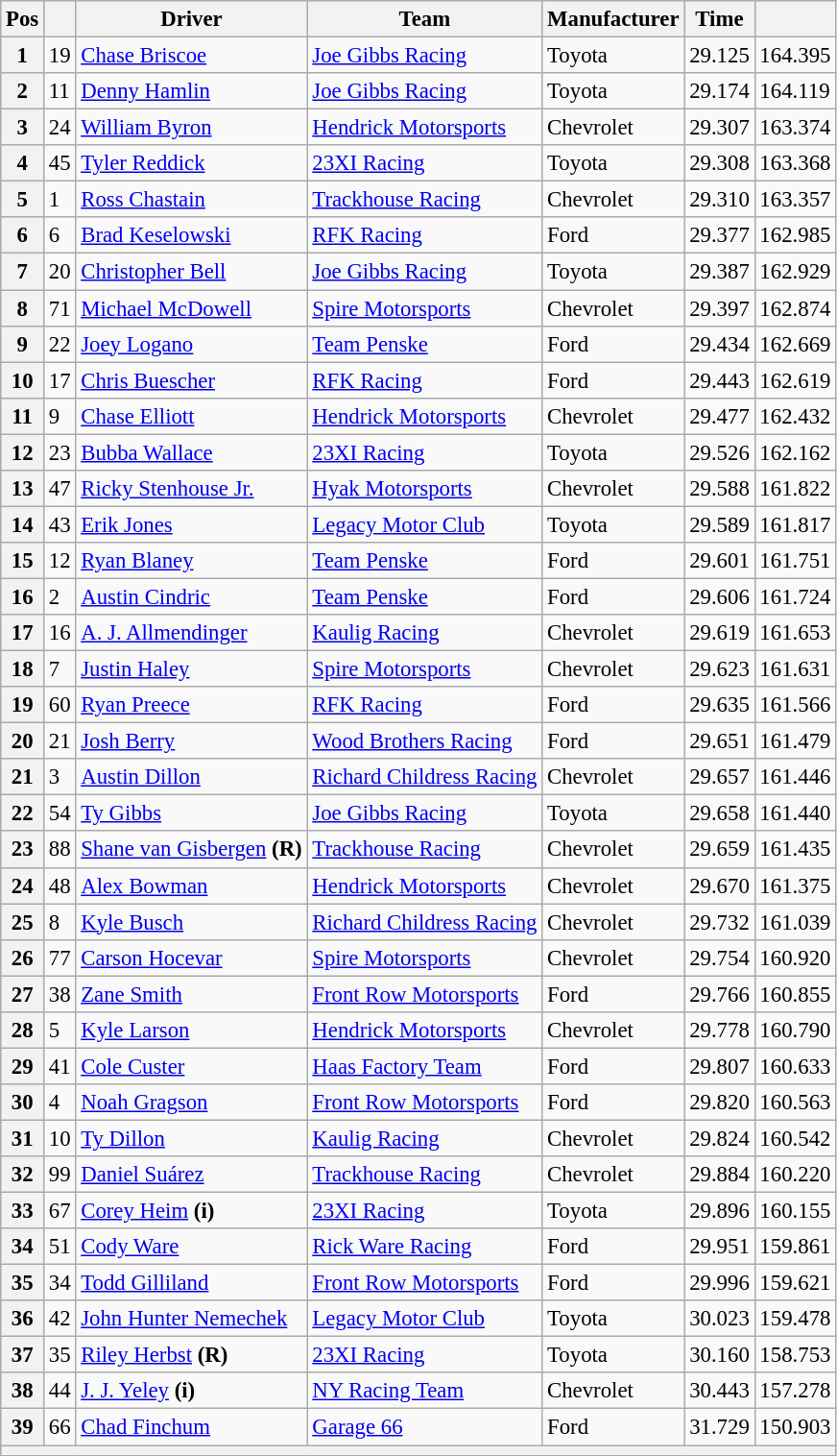<table class="wikitable" style="font-size:95%">
<tr>
<th>Pos</th>
<th></th>
<th>Driver</th>
<th>Team</th>
<th>Manufacturer</th>
<th>Time</th>
<th></th>
</tr>
<tr>
<th>1</th>
<td>19</td>
<td><a href='#'>Chase Briscoe</a></td>
<td><a href='#'>Joe Gibbs Racing</a></td>
<td>Toyota</td>
<td>29.125</td>
<td>164.395</td>
</tr>
<tr>
<th>2</th>
<td>11</td>
<td><a href='#'>Denny Hamlin</a></td>
<td><a href='#'>Joe Gibbs Racing</a></td>
<td>Toyota</td>
<td>29.174</td>
<td>164.119</td>
</tr>
<tr>
<th>3</th>
<td>24</td>
<td><a href='#'>William Byron</a></td>
<td><a href='#'>Hendrick Motorsports</a></td>
<td>Chevrolet</td>
<td>29.307</td>
<td>163.374</td>
</tr>
<tr>
<th>4</th>
<td>45</td>
<td><a href='#'>Tyler Reddick</a></td>
<td><a href='#'>23XI Racing</a></td>
<td>Toyota</td>
<td>29.308</td>
<td>163.368</td>
</tr>
<tr>
<th>5</th>
<td>1</td>
<td><a href='#'>Ross Chastain</a></td>
<td><a href='#'>Trackhouse Racing</a></td>
<td>Chevrolet</td>
<td>29.310</td>
<td>163.357</td>
</tr>
<tr>
<th>6</th>
<td>6</td>
<td><a href='#'>Brad Keselowski</a></td>
<td><a href='#'>RFK Racing</a></td>
<td>Ford</td>
<td>29.377</td>
<td>162.985</td>
</tr>
<tr>
<th>7</th>
<td>20</td>
<td><a href='#'>Christopher Bell</a></td>
<td><a href='#'>Joe Gibbs Racing</a></td>
<td>Toyota</td>
<td>29.387</td>
<td>162.929</td>
</tr>
<tr>
<th>8</th>
<td>71</td>
<td><a href='#'>Michael McDowell</a></td>
<td><a href='#'>Spire Motorsports</a></td>
<td>Chevrolet</td>
<td>29.397</td>
<td>162.874</td>
</tr>
<tr>
<th>9</th>
<td>22</td>
<td><a href='#'>Joey Logano</a></td>
<td><a href='#'>Team Penske</a></td>
<td>Ford</td>
<td>29.434</td>
<td>162.669</td>
</tr>
<tr>
<th>10</th>
<td>17</td>
<td><a href='#'>Chris Buescher</a></td>
<td><a href='#'>RFK Racing</a></td>
<td>Ford</td>
<td>29.443</td>
<td>162.619</td>
</tr>
<tr>
<th>11</th>
<td>9</td>
<td><a href='#'>Chase Elliott</a></td>
<td><a href='#'>Hendrick Motorsports</a></td>
<td>Chevrolet</td>
<td>29.477</td>
<td>162.432</td>
</tr>
<tr>
<th>12</th>
<td>23</td>
<td><a href='#'>Bubba Wallace</a></td>
<td><a href='#'>23XI Racing</a></td>
<td>Toyota</td>
<td>29.526</td>
<td>162.162</td>
</tr>
<tr>
<th>13</th>
<td>47</td>
<td><a href='#'>Ricky Stenhouse Jr.</a></td>
<td><a href='#'>Hyak Motorsports</a></td>
<td>Chevrolet</td>
<td>29.588</td>
<td>161.822</td>
</tr>
<tr>
<th>14</th>
<td>43</td>
<td><a href='#'>Erik Jones</a></td>
<td><a href='#'>Legacy Motor Club</a></td>
<td>Toyota</td>
<td>29.589</td>
<td>161.817</td>
</tr>
<tr>
<th>15</th>
<td>12</td>
<td><a href='#'>Ryan Blaney</a></td>
<td><a href='#'>Team Penske</a></td>
<td>Ford</td>
<td>29.601</td>
<td>161.751</td>
</tr>
<tr>
<th>16</th>
<td>2</td>
<td><a href='#'>Austin Cindric</a></td>
<td><a href='#'>Team Penske</a></td>
<td>Ford</td>
<td>29.606</td>
<td>161.724</td>
</tr>
<tr>
<th>17</th>
<td>16</td>
<td><a href='#'>A. J. Allmendinger</a></td>
<td><a href='#'>Kaulig Racing</a></td>
<td>Chevrolet</td>
<td>29.619</td>
<td>161.653</td>
</tr>
<tr>
<th>18</th>
<td>7</td>
<td><a href='#'>Justin Haley</a></td>
<td><a href='#'>Spire Motorsports</a></td>
<td>Chevrolet</td>
<td>29.623</td>
<td>161.631</td>
</tr>
<tr>
<th>19</th>
<td>60</td>
<td><a href='#'>Ryan Preece</a></td>
<td><a href='#'>RFK Racing</a></td>
<td>Ford</td>
<td>29.635</td>
<td>161.566</td>
</tr>
<tr>
<th>20</th>
<td>21</td>
<td><a href='#'>Josh Berry</a></td>
<td><a href='#'>Wood Brothers Racing</a></td>
<td>Ford</td>
<td>29.651</td>
<td>161.479</td>
</tr>
<tr>
<th>21</th>
<td>3</td>
<td><a href='#'>Austin Dillon</a></td>
<td><a href='#'>Richard Childress Racing</a></td>
<td>Chevrolet</td>
<td>29.657</td>
<td>161.446</td>
</tr>
<tr>
<th>22</th>
<td>54</td>
<td><a href='#'>Ty Gibbs</a></td>
<td><a href='#'>Joe Gibbs Racing</a></td>
<td>Toyota</td>
<td>29.658</td>
<td>161.440</td>
</tr>
<tr>
<th>23</th>
<td>88</td>
<td><a href='#'>Shane van Gisbergen</a> <strong>(R)</strong></td>
<td><a href='#'>Trackhouse Racing</a></td>
<td>Chevrolet</td>
<td>29.659</td>
<td>161.435</td>
</tr>
<tr>
<th>24</th>
<td>48</td>
<td><a href='#'>Alex Bowman</a></td>
<td><a href='#'>Hendrick Motorsports</a></td>
<td>Chevrolet</td>
<td>29.670</td>
<td>161.375</td>
</tr>
<tr>
<th>25</th>
<td>8</td>
<td><a href='#'>Kyle Busch</a></td>
<td><a href='#'>Richard Childress Racing</a></td>
<td>Chevrolet</td>
<td>29.732</td>
<td>161.039</td>
</tr>
<tr>
<th>26</th>
<td>77</td>
<td><a href='#'>Carson Hocevar</a></td>
<td><a href='#'>Spire Motorsports</a></td>
<td>Chevrolet</td>
<td>29.754</td>
<td>160.920</td>
</tr>
<tr>
<th>27</th>
<td>38</td>
<td><a href='#'>Zane Smith</a></td>
<td><a href='#'>Front Row Motorsports</a></td>
<td>Ford</td>
<td>29.766</td>
<td>160.855</td>
</tr>
<tr>
<th>28</th>
<td>5</td>
<td><a href='#'>Kyle Larson</a></td>
<td><a href='#'>Hendrick Motorsports</a></td>
<td>Chevrolet</td>
<td>29.778</td>
<td>160.790</td>
</tr>
<tr>
<th>29</th>
<td>41</td>
<td><a href='#'>Cole Custer</a></td>
<td><a href='#'>Haas Factory Team</a></td>
<td>Ford</td>
<td>29.807</td>
<td>160.633</td>
</tr>
<tr>
<th>30</th>
<td>4</td>
<td><a href='#'>Noah Gragson</a></td>
<td><a href='#'>Front Row Motorsports</a></td>
<td>Ford</td>
<td>29.820</td>
<td>160.563</td>
</tr>
<tr>
<th>31</th>
<td>10</td>
<td><a href='#'>Ty Dillon</a></td>
<td><a href='#'>Kaulig Racing</a></td>
<td>Chevrolet</td>
<td>29.824</td>
<td>160.542</td>
</tr>
<tr>
<th>32</th>
<td>99</td>
<td><a href='#'>Daniel Suárez</a></td>
<td><a href='#'>Trackhouse Racing</a></td>
<td>Chevrolet</td>
<td>29.884</td>
<td>160.220</td>
</tr>
<tr>
<th>33</th>
<td>67</td>
<td><a href='#'>Corey Heim</a> <strong>(i)</strong></td>
<td><a href='#'>23XI Racing</a></td>
<td>Toyota</td>
<td>29.896</td>
<td>160.155</td>
</tr>
<tr>
<th>34</th>
<td>51</td>
<td><a href='#'>Cody Ware</a></td>
<td><a href='#'>Rick Ware Racing</a></td>
<td>Ford</td>
<td>29.951</td>
<td>159.861</td>
</tr>
<tr>
<th>35</th>
<td>34</td>
<td><a href='#'>Todd Gilliland</a></td>
<td><a href='#'>Front Row Motorsports</a></td>
<td>Ford</td>
<td>29.996</td>
<td>159.621</td>
</tr>
<tr>
<th>36</th>
<td>42</td>
<td><a href='#'>John Hunter Nemechek</a></td>
<td><a href='#'>Legacy Motor Club</a></td>
<td>Toyota</td>
<td>30.023</td>
<td>159.478</td>
</tr>
<tr>
<th>37</th>
<td>35</td>
<td><a href='#'>Riley Herbst</a> <strong>(R)</strong></td>
<td><a href='#'>23XI Racing</a></td>
<td>Toyota</td>
<td>30.160</td>
<td>158.753</td>
</tr>
<tr>
<th>38</th>
<td>44</td>
<td><a href='#'>J. J. Yeley</a> <strong>(i)</strong></td>
<td><a href='#'>NY Racing Team</a></td>
<td>Chevrolet</td>
<td>30.443</td>
<td>157.278</td>
</tr>
<tr>
<th>39</th>
<td>66</td>
<td><a href='#'>Chad Finchum</a></td>
<td><a href='#'>Garage 66</a></td>
<td>Ford</td>
<td>31.729</td>
<td>150.903</td>
</tr>
<tr>
<th colspan="7"></th>
</tr>
</table>
